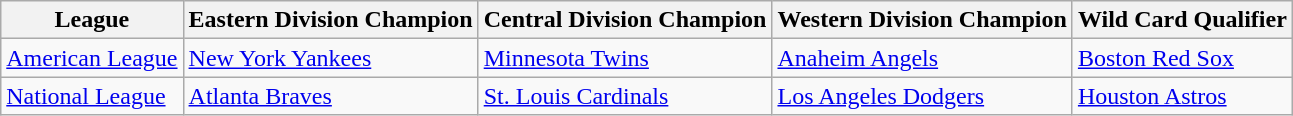<table class="wikitable">
<tr>
<th>League</th>
<th>Eastern Division Champion</th>
<th>Central Division Champion</th>
<th>Western Division Champion</th>
<th>Wild Card Qualifier</th>
</tr>
<tr>
<td><a href='#'>American League</a></td>
<td><a href='#'>New York Yankees</a></td>
<td><a href='#'>Minnesota Twins</a></td>
<td><a href='#'>Anaheim Angels</a></td>
<td><a href='#'>Boston Red Sox</a></td>
</tr>
<tr>
<td><a href='#'>National League</a></td>
<td><a href='#'>Atlanta Braves</a></td>
<td><a href='#'>St. Louis Cardinals</a></td>
<td><a href='#'>Los Angeles Dodgers</a></td>
<td><a href='#'>Houston Astros</a></td>
</tr>
</table>
